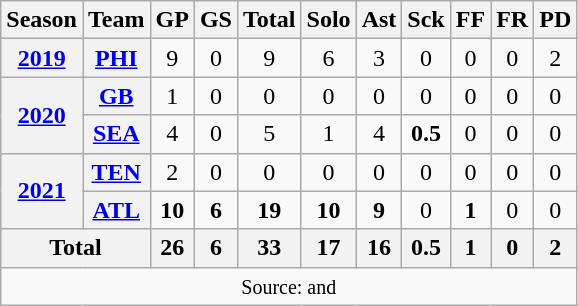<table class=wikitable style="text-align:center;">
<tr>
<th>Season</th>
<th>Team</th>
<th>GP</th>
<th>GS</th>
<th>Total</th>
<th>Solo</th>
<th>Ast</th>
<th>Sck</th>
<th>FF</th>
<th>FR</th>
<th>PD</th>
</tr>
<tr>
<th><a href='#'>2019</a></th>
<th><a href='#'>PHI</a></th>
<td>9</td>
<td>0</td>
<td>9</td>
<td>6</td>
<td>3</td>
<td>0</td>
<td>0</td>
<td>0</td>
<td>2</td>
</tr>
<tr>
<th rowspan="2"><a href='#'>2020</a></th>
<th><a href='#'>GB</a></th>
<td>1</td>
<td>0</td>
<td>0</td>
<td>0</td>
<td>0</td>
<td>0</td>
<td>0</td>
<td>0</td>
<td>0</td>
</tr>
<tr>
<th><a href='#'>SEA</a></th>
<td>4</td>
<td>0</td>
<td>5</td>
<td>1</td>
<td>4</td>
<td><strong>0.5</strong></td>
<td>0</td>
<td>0</td>
<td>0</td>
</tr>
<tr>
<th rowspan="2"><a href='#'>2021</a></th>
<th><a href='#'>TEN</a></th>
<td>2</td>
<td>0</td>
<td>0</td>
<td>0</td>
<td>0</td>
<td>0</td>
<td>0</td>
<td>0</td>
<td>0</td>
</tr>
<tr>
<th><a href='#'>ATL</a></th>
<td><strong>10</strong></td>
<td><strong>6</strong></td>
<td><strong>19</strong></td>
<td><strong>10</strong></td>
<td><strong>9</strong></td>
<td>0</td>
<td><strong>1</strong></td>
<td>0</td>
<td>0</td>
</tr>
<tr>
<th colspan="2">Total</th>
<th>26</th>
<th>6</th>
<th>33</th>
<th>17</th>
<th>16</th>
<th>0.5</th>
<th>1</th>
<th>0</th>
<th>2</th>
</tr>
<tr>
<td colspan="11"><small>Source:  and </small></td>
</tr>
</table>
